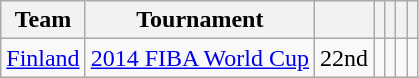<table class="wikitable" style=" text-align:center;">
<tr>
<th>Team</th>
<th>Tournament</th>
<th></th>
<th></th>
<th></th>
<th></th>
<th></th>
</tr>
<tr>
<td><a href='#'>Finland</a></td>
<td><a href='#'>2014 FIBA World Cup</a></td>
<td>22nd</td>
<td></td>
<td></td>
<td></td>
<td></td>
</tr>
</table>
